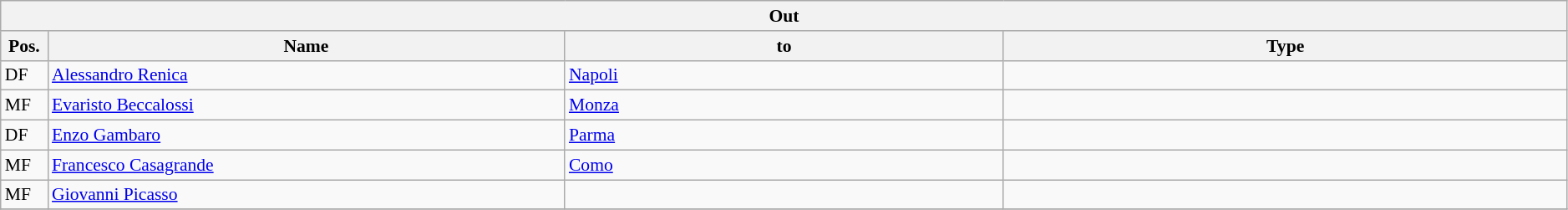<table class="wikitable" style="font-size:90%;width:99%;">
<tr>
<th colspan="4">Out</th>
</tr>
<tr>
<th width=3%>Pos.</th>
<th width=33%>Name</th>
<th width=28%>to</th>
<th width=36%>Type</th>
</tr>
<tr>
<td>DF</td>
<td><a href='#'>Alessandro Renica</a></td>
<td><a href='#'>Napoli</a></td>
<td></td>
</tr>
<tr>
<td>MF</td>
<td><a href='#'>Evaristo Beccalossi</a></td>
<td><a href='#'>Monza</a></td>
<td></td>
</tr>
<tr>
<td>DF</td>
<td><a href='#'>Enzo Gambaro</a></td>
<td><a href='#'>Parma</a></td>
<td></td>
</tr>
<tr>
<td>MF</td>
<td><a href='#'>Francesco Casagrande</a></td>
<td><a href='#'>Como</a></td>
<td></td>
</tr>
<tr>
<td>MF</td>
<td><a href='#'>Giovanni Picasso</a></td>
<td></td>
<td></td>
</tr>
<tr>
</tr>
</table>
